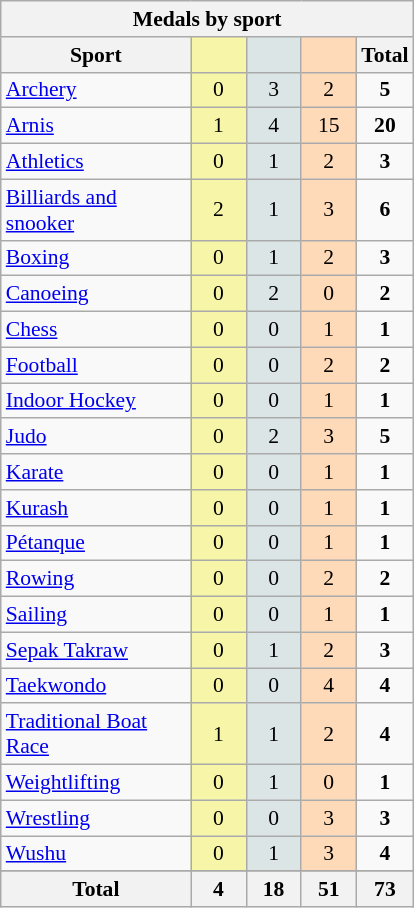<table class="wikitable" style="font-size:90%; text-align:center;">
<tr>
<th colspan=5>Medals by sport</th>
</tr>
<tr>
<th width=120>Sport</th>
<th scope="col" width=30 style="background:#F7F6A8;"></th>
<th scope="col" width=30 style="background:#DCE5E5;"></th>
<th scope="col" width=30 style="background:#FFDAB9;"></th>
<th width=30>Total</th>
</tr>
<tr>
<td align=left><a href='#'>Archery</a></td>
<td style="background:#F7F6A8;">0</td>
<td style="background:#DCE5E5;">3</td>
<td style="background:#FFDAB9;">2</td>
<td><strong>5</strong></td>
</tr>
<tr>
<td align="left"><a href='#'>Arnis</a></td>
<td style="background:#F7F6A8;">1</td>
<td style="background:#DCE5E5;">4</td>
<td style="background:#FFDAB9;">15</td>
<td><strong>20</strong></td>
</tr>
<tr>
<td align=left><a href='#'>Athletics</a></td>
<td style="background:#F7F6A8;">0</td>
<td style="background:#DCE5E5;">1</td>
<td style="background:#FFDAB9;">2</td>
<td><strong>3</strong></td>
</tr>
<tr>
<td align="left"><a href='#'>Billiards and snooker</a></td>
<td style="background:#F7F6A8;">2</td>
<td style="background:#DCE5E5;">1</td>
<td style="background:#FFDAB9;">3</td>
<td><strong>6</strong></td>
</tr>
<tr>
<td align=left><a href='#'>Boxing</a></td>
<td style="background:#F7F6A8;">0</td>
<td style="background:#DCE5E5;">1</td>
<td style="background:#FFDAB9;">2</td>
<td><strong>3</strong></td>
</tr>
<tr>
<td align=left><a href='#'>Canoeing</a></td>
<td style="background:#F7F6A8;">0</td>
<td style="background:#DCE5E5;">2</td>
<td style="background:#FFDAB9;">0</td>
<td><strong>2</strong></td>
</tr>
<tr>
<td align=left><a href='#'>Chess</a></td>
<td style="background:#F7F6A8;">0</td>
<td style="background:#DCE5E5;">0</td>
<td style="background:#FFDAB9;">1</td>
<td><strong>1</strong></td>
</tr>
<tr>
<td align=left><a href='#'>Football</a></td>
<td style="background:#F7F6A8;">0</td>
<td style="background:#DCE5E5;">0</td>
<td style="background:#FFDAB9;">2</td>
<td><strong>2</strong></td>
</tr>
<tr>
<td align=left><a href='#'>Indoor Hockey</a></td>
<td style="background:#F7F6A8;">0</td>
<td style="background:#DCE5E5;">0</td>
<td style="background:#FFDAB9;">1</td>
<td><strong>1</strong></td>
</tr>
<tr>
<td align=left><a href='#'>Judo</a></td>
<td style="background:#F7F6A8;">0</td>
<td style="background:#DCE5E5;">2</td>
<td style="background:#FFDAB9;">3</td>
<td><strong>5</strong></td>
</tr>
<tr>
<td align=left><a href='#'>Karate</a></td>
<td style="background:#F7F6A8;">0</td>
<td style="background:#DCE5E5;">0</td>
<td style="background:#FFDAB9;">1</td>
<td><strong>1</strong></td>
</tr>
<tr>
<td align=left><a href='#'>Kurash</a></td>
<td style="background:#F7F6A8;">0</td>
<td style="background:#DCE5E5;">0</td>
<td style="background:#FFDAB9;">1</td>
<td><strong>1</strong></td>
</tr>
<tr>
<td align=left><a href='#'>Pétanque</a></td>
<td style="background:#F7F6A8;">0</td>
<td style="background:#DCE5E5;">0</td>
<td style="background:#FFDAB9;">1</td>
<td><strong>1</strong></td>
</tr>
<tr>
<td align=left><a href='#'>Rowing</a></td>
<td style="background:#F7F6A8;">0</td>
<td style="background:#DCE5E5;">0</td>
<td style="background:#FFDAB9;">2</td>
<td><strong>2</strong></td>
</tr>
<tr>
<td align=left><a href='#'>Sailing</a></td>
<td style="background:#F7F6A8;">0</td>
<td style="background:#DCE5E5;">0</td>
<td style="background:#FFDAB9;">1</td>
<td><strong>1</strong></td>
</tr>
<tr>
<td align=left><a href='#'>Sepak Takraw</a></td>
<td style="background:#F7F6A8;">0</td>
<td style="background:#DCE5E5;">1</td>
<td style="background:#FFDAB9;">2</td>
<td><strong>3</strong></td>
</tr>
<tr>
<td align=left><a href='#'>Taekwondo</a></td>
<td style="background:#F7F6A8;">0</td>
<td style="background:#DCE5E5;">0</td>
<td style="background:#FFDAB9;">4</td>
<td><strong>4</strong></td>
</tr>
<tr>
<td align=left><a href='#'>Traditional Boat Race</a></td>
<td style="background:#F7F6A8;">1</td>
<td style="background:#DCE5E5;">1</td>
<td style="background:#FFDAB9;">2</td>
<td><strong>4</strong></td>
</tr>
<tr>
<td align=left><a href='#'>Weightlifting</a></td>
<td style="background:#F7F6A8;">0</td>
<td style="background:#DCE5E5;">1</td>
<td style="background:#FFDAB9;">0</td>
<td><strong>1</strong></td>
</tr>
<tr>
<td align=left><a href='#'>Wrestling</a></td>
<td style="background:#F7F6A8;">0</td>
<td style="background:#DCE5E5;">0</td>
<td style="background:#FFDAB9;">3</td>
<td><strong>3</strong></td>
</tr>
<tr>
<td align=left><a href='#'>Wushu</a></td>
<td style="background:#F7F6A8;">0</td>
<td style="background:#DCE5E5;">1</td>
<td style="background:#FFDAB9;">3</td>
<td><strong>4</strong></td>
</tr>
<tr>
</tr>
<tr class="sortbottom">
<th>Total</th>
<th>4</th>
<th>18</th>
<th>51</th>
<th>73</th>
</tr>
</table>
